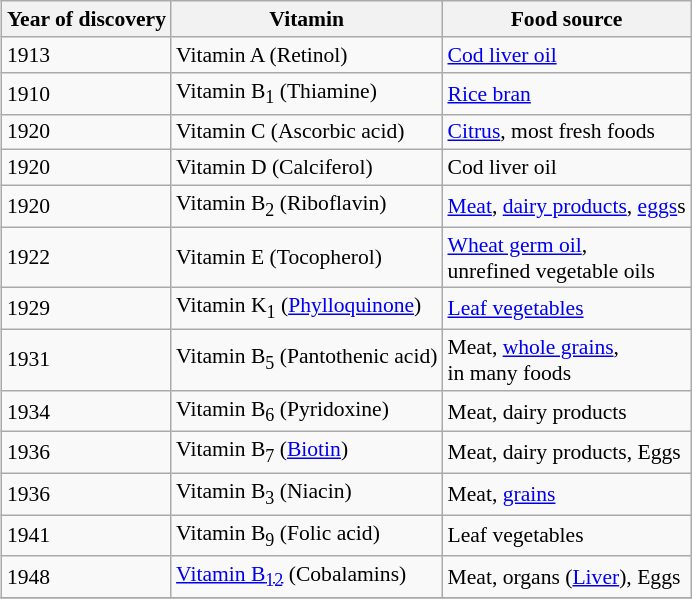<table class="wikitable sortable" style = "float:right; font-size:90%; margin-left:15px">
<tr class="hintergrundfarbe6">
<th>Year of discovery</th>
<th>Vitamin</th>
<th>Food source</th>
</tr>
<tr>
<td>1913</td>
<td>Vitamin A (Retinol)</td>
<td><a href='#'>Cod liver oil</a></td>
</tr>
<tr>
<td>1910</td>
<td>Vitamin B<sub>1</sub> (Thiamine)</td>
<td><a href='#'>Rice bran</a></td>
</tr>
<tr>
<td>1920</td>
<td>Vitamin C (Ascorbic acid)</td>
<td><a href='#'>Citrus</a>, most fresh foods</td>
</tr>
<tr>
<td>1920</td>
<td>Vitamin D (Calciferol)</td>
<td>Cod liver oil</td>
</tr>
<tr>
<td>1920</td>
<td>Vitamin B<sub>2</sub> (Riboflavin)</td>
<td><a href='#'>Meat</a>, <a href='#'>dairy products</a>, <a href='#'>eggs</a>s</td>
</tr>
<tr>
<td>1922</td>
<td>Vitamin E (Tocopherol)</td>
<td><a href='#'>Wheat germ oil</a>, <br> unrefined vegetable oils</td>
</tr>
<tr>
<td>1929</td>
<td>Vitamin K<sub>1</sub> (<a href='#'>Phylloquinone</a>)</td>
<td><a href='#'>Leaf vegetables</a></td>
</tr>
<tr>
<td>1931</td>
<td>Vitamin B<sub>5</sub> (Pantothenic acid)</td>
<td>Meat, <a href='#'>whole grains</a>, <br>in many foods</td>
</tr>
<tr>
<td>1934</td>
<td>Vitamin B<sub>6</sub> (Pyridoxine)</td>
<td>Meat, dairy products</td>
</tr>
<tr>
<td>1936</td>
<td>Vitamin B<sub>7</sub> (<a href='#'>Biotin</a>)</td>
<td>Meat, dairy products, Eggs</td>
</tr>
<tr>
<td>1936</td>
<td>Vitamin B<sub>3</sub> (Niacin)</td>
<td>Meat, <a href='#'>grains</a></td>
</tr>
<tr>
<td>1941</td>
<td>Vitamin B<sub>9</sub> (Folic acid)</td>
<td>Leaf vegetables</td>
</tr>
<tr>
<td>1948</td>
<td><a href='#'>Vitamin B<sub>12</sub></a> (Cobalamins)</td>
<td>Meat, organs (<a href='#'>Liver</a>), Eggs</td>
</tr>
<tr>
</tr>
</table>
